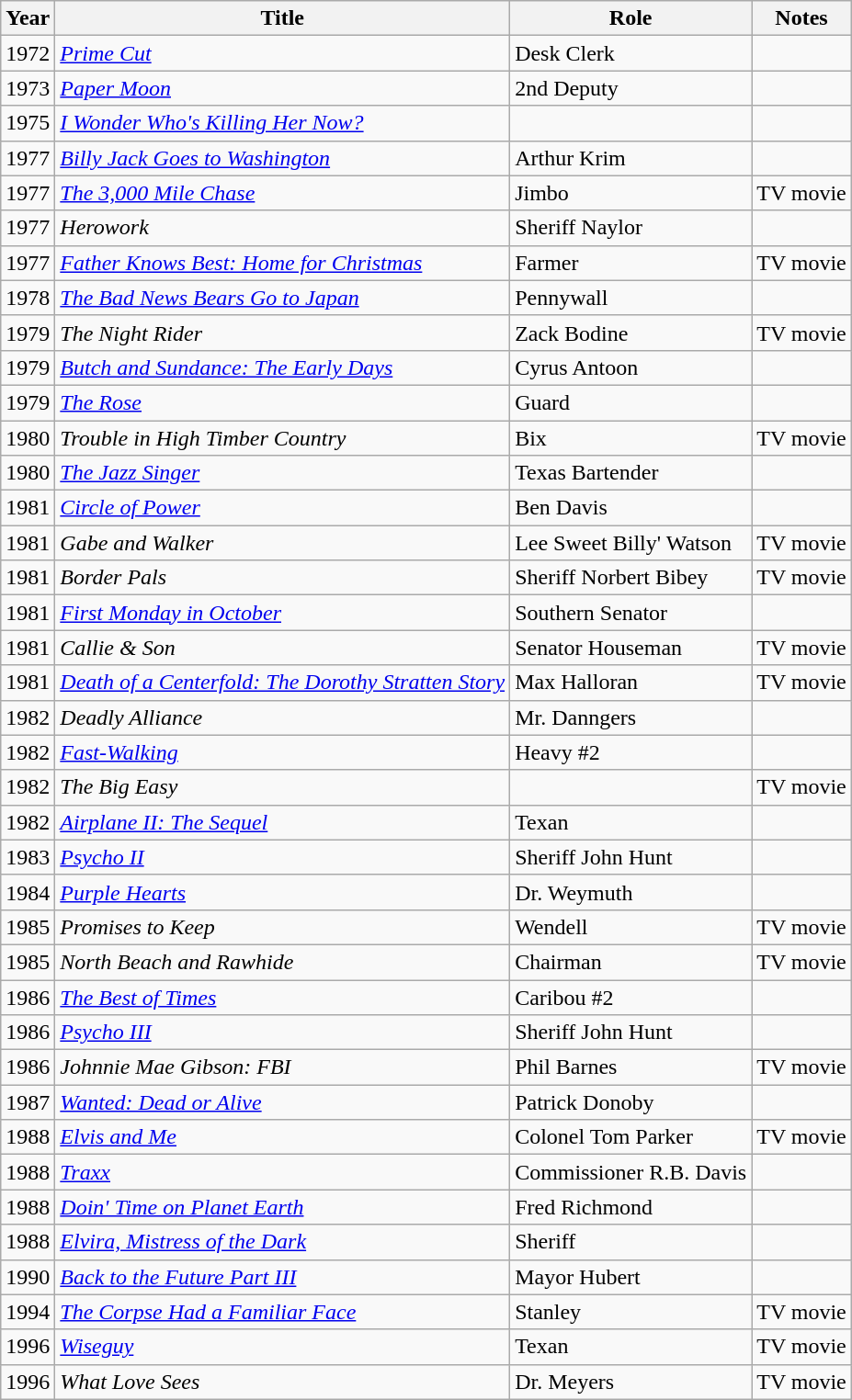<table class="wikitable">
<tr>
<th>Year</th>
<th>Title</th>
<th>Role</th>
<th>Notes</th>
</tr>
<tr>
<td>1972</td>
<td><em><a href='#'>Prime Cut</a></em></td>
<td>Desk Clerk</td>
<td></td>
</tr>
<tr>
<td>1973</td>
<td><em><a href='#'>Paper Moon</a></em></td>
<td>2nd Deputy</td>
<td></td>
</tr>
<tr>
<td>1975</td>
<td><em><a href='#'>I Wonder Who's Killing Her Now?</a></em></td>
<td></td>
<td></td>
</tr>
<tr>
<td>1977</td>
<td><em><a href='#'>Billy Jack Goes to Washington</a></em></td>
<td>Arthur Krim</td>
<td></td>
</tr>
<tr>
<td>1977</td>
<td><em><a href='#'>The 3,000 Mile Chase</a></em></td>
<td>Jimbo</td>
<td>TV movie</td>
</tr>
<tr>
<td>1977</td>
<td><em>Herowork</em></td>
<td>Sheriff Naylor</td>
<td></td>
</tr>
<tr>
<td>1977</td>
<td><em><a href='#'>Father Knows Best: Home for Christmas</a></em></td>
<td>Farmer</td>
<td>TV movie</td>
</tr>
<tr>
<td>1978</td>
<td><em><a href='#'>The Bad News Bears Go to Japan</a></em></td>
<td>Pennywall</td>
<td></td>
</tr>
<tr>
<td>1979</td>
<td><em>The Night Rider</em></td>
<td>Zack Bodine</td>
<td>TV movie</td>
</tr>
<tr>
<td>1979</td>
<td><em><a href='#'>Butch and Sundance: The Early Days</a></em></td>
<td>Cyrus Antoon</td>
<td></td>
</tr>
<tr>
<td>1979</td>
<td><em><a href='#'>The Rose</a></em></td>
<td>Guard</td>
<td></td>
</tr>
<tr>
<td>1980</td>
<td><em>Trouble in High Timber Country</em></td>
<td>Bix</td>
<td>TV movie</td>
</tr>
<tr>
<td>1980</td>
<td><em><a href='#'>The Jazz Singer</a></em></td>
<td>Texas Bartender</td>
<td></td>
</tr>
<tr>
<td>1981</td>
<td><em><a href='#'>Circle of Power</a></em></td>
<td>Ben Davis</td>
<td></td>
</tr>
<tr>
<td>1981</td>
<td><em>Gabe and Walker</em></td>
<td>Lee Sweet Billy' Watson</td>
<td>TV movie</td>
</tr>
<tr>
<td>1981</td>
<td><em>Border Pals</em></td>
<td>Sheriff Norbert Bibey</td>
<td>TV movie</td>
</tr>
<tr>
<td>1981</td>
<td><em><a href='#'>First Monday in October</a></em></td>
<td>Southern Senator</td>
<td></td>
</tr>
<tr>
<td>1981</td>
<td><em>Callie & Son</em></td>
<td>Senator Houseman</td>
<td>TV movie</td>
</tr>
<tr>
<td>1981</td>
<td><em><a href='#'>Death of a Centerfold: The Dorothy Stratten Story</a></em></td>
<td>Max Halloran</td>
<td>TV movie</td>
</tr>
<tr>
<td>1982</td>
<td><em>Deadly Alliance</em></td>
<td>Mr. Danngers</td>
<td></td>
</tr>
<tr>
<td>1982</td>
<td><em><a href='#'>Fast-Walking</a></em></td>
<td>Heavy #2</td>
<td></td>
</tr>
<tr>
<td>1982</td>
<td><em>The Big Easy</em></td>
<td></td>
<td>TV movie</td>
</tr>
<tr>
<td>1982</td>
<td><em><a href='#'>Airplane II: The Sequel</a></em></td>
<td>Texan</td>
<td></td>
</tr>
<tr>
<td>1983</td>
<td><em><a href='#'>Psycho II</a></em></td>
<td>Sheriff John Hunt</td>
<td></td>
</tr>
<tr>
<td>1984</td>
<td><em><a href='#'>Purple Hearts</a></em></td>
<td>Dr. Weymuth</td>
<td></td>
</tr>
<tr>
<td>1985</td>
<td><em>Promises to Keep</em></td>
<td>Wendell</td>
<td>TV movie</td>
</tr>
<tr>
<td>1985</td>
<td><em>North Beach and Rawhide</em></td>
<td>Chairman</td>
<td>TV movie</td>
</tr>
<tr>
<td>1986</td>
<td><em><a href='#'>The Best of Times</a></em></td>
<td>Caribou #2</td>
<td></td>
</tr>
<tr>
<td>1986</td>
<td><em><a href='#'>Psycho III</a></em></td>
<td>Sheriff John Hunt</td>
<td></td>
</tr>
<tr>
<td>1986</td>
<td><em>Johnnie Mae Gibson: FBI</em></td>
<td>Phil Barnes</td>
<td>TV movie</td>
</tr>
<tr>
<td>1987</td>
<td><em><a href='#'>Wanted: Dead or Alive</a></em></td>
<td>Patrick Donoby</td>
<td></td>
</tr>
<tr>
<td>1988</td>
<td><em><a href='#'>Elvis and Me</a></em></td>
<td>Colonel Tom Parker</td>
<td>TV movie</td>
</tr>
<tr>
<td>1988</td>
<td><em><a href='#'>Traxx</a></em></td>
<td>Commissioner R.B. Davis</td>
<td></td>
</tr>
<tr>
<td>1988</td>
<td><em><a href='#'>Doin' Time on Planet Earth</a></em></td>
<td>Fred Richmond</td>
<td></td>
</tr>
<tr>
<td>1988</td>
<td><em><a href='#'>Elvira, Mistress of the Dark</a></em></td>
<td>Sheriff</td>
<td></td>
</tr>
<tr>
<td>1990</td>
<td><em><a href='#'>Back to the Future Part III</a></em></td>
<td>Mayor Hubert</td>
<td></td>
</tr>
<tr>
<td>1994</td>
<td><em><a href='#'>The Corpse Had a Familiar Face</a></em></td>
<td>Stanley</td>
<td>TV movie</td>
</tr>
<tr>
<td>1996</td>
<td><em><a href='#'>Wiseguy</a></em></td>
<td>Texan</td>
<td>TV movie</td>
</tr>
<tr>
<td>1996</td>
<td><em>What Love Sees</em></td>
<td>Dr. Meyers</td>
<td>TV movie</td>
</tr>
</table>
